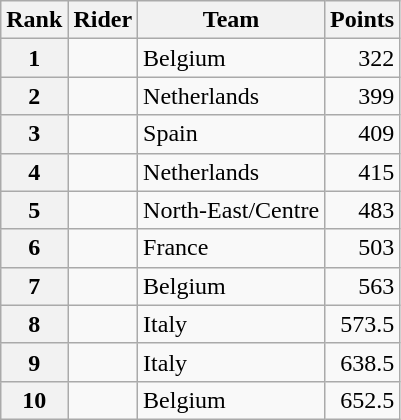<table class="wikitable">
<tr>
<th scope="col">Rank</th>
<th scope="col">Rider</th>
<th scope="col">Team</th>
<th scope="col">Points</th>
</tr>
<tr>
<th scope="row">1</th>
<td></td>
<td>Belgium</td>
<td style="text-align:right;">322</td>
</tr>
<tr>
<th scope="row">2</th>
<td></td>
<td>Netherlands</td>
<td style="text-align:right;">399</td>
</tr>
<tr>
<th scope="row">3</th>
<td></td>
<td>Spain</td>
<td style="text-align:right;">409</td>
</tr>
<tr>
<th scope="row">4</th>
<td></td>
<td>Netherlands</td>
<td style="text-align:right;">415</td>
</tr>
<tr>
<th scope="row">5</th>
<td></td>
<td>North-East/Centre</td>
<td style="text-align:right;">483</td>
</tr>
<tr>
<th scope="row">6</th>
<td></td>
<td>France</td>
<td style="text-align:right;">503</td>
</tr>
<tr>
<th scope="row">7</th>
<td></td>
<td>Belgium</td>
<td style="text-align:right;">563</td>
</tr>
<tr>
<th scope="row">8</th>
<td></td>
<td>Italy</td>
<td style="text-align:right;">573.5</td>
</tr>
<tr>
<th scope="row">9</th>
<td></td>
<td>Italy</td>
<td style="text-align:right;">638.5</td>
</tr>
<tr>
<th scope="row">10</th>
<td></td>
<td>Belgium</td>
<td style="text-align:right;">652.5</td>
</tr>
</table>
